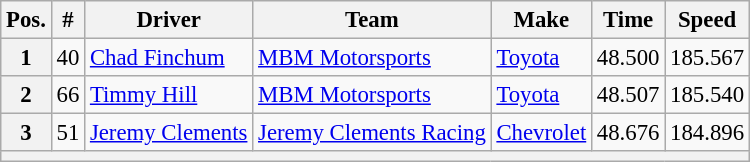<table class="wikitable" style="font-size:95%">
<tr>
<th>Pos.</th>
<th>#</th>
<th>Driver</th>
<th>Team</th>
<th>Make</th>
<th>Time</th>
<th>Speed</th>
</tr>
<tr>
<th>1</th>
<td>40</td>
<td><a href='#'>Chad Finchum</a></td>
<td><a href='#'>MBM Motorsports</a></td>
<td><a href='#'>Toyota</a></td>
<td>48.500</td>
<td>185.567</td>
</tr>
<tr>
<th>2</th>
<td>66</td>
<td><a href='#'>Timmy Hill</a></td>
<td><a href='#'>MBM Motorsports</a></td>
<td><a href='#'>Toyota</a></td>
<td>48.507</td>
<td>185.540</td>
</tr>
<tr>
<th>3</th>
<td>51</td>
<td><a href='#'>Jeremy Clements</a></td>
<td><a href='#'>Jeremy Clements Racing</a></td>
<td><a href='#'>Chevrolet</a></td>
<td>48.676</td>
<td>184.896</td>
</tr>
<tr>
<th colspan="7"></th>
</tr>
</table>
